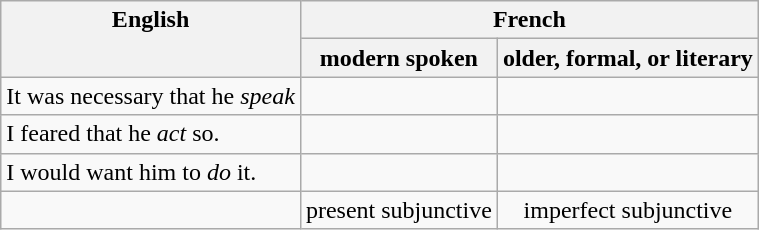<table class="wikitable">
<tr>
<th scope="col" rowspan="2" style="vertical-align:top">English</th>
<th scope="col" colspan="2">French</th>
</tr>
<tr>
<th scope="col">modern spoken</th>
<th scope="col">older, formal, or literary</th>
</tr>
<tr>
<td>It was necessary that he <em>speak</em></td>
<td></td>
<td></td>
</tr>
<tr>
<td>I feared that he <em>act</em> so.</td>
<td></td>
<td></td>
</tr>
<tr>
<td>I would want him to <em>do</em> it.</td>
<td></td>
<td></td>
</tr>
<tr style="text-align:center">
<td></td>
<td>present subjunctive</td>
<td>imperfect subjunctive</td>
</tr>
</table>
